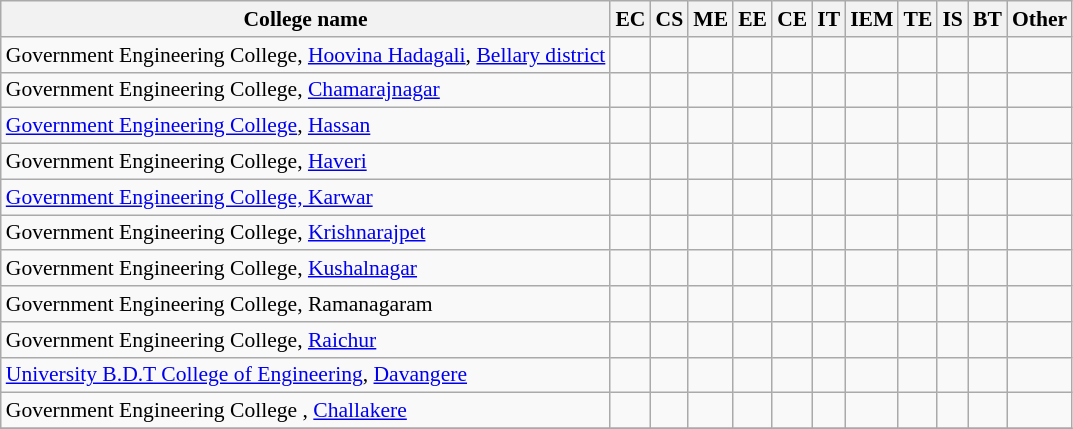<table class="wikitable sortable" style="font-size: 90%;">
<tr>
<th>College name</th>
<th>EC</th>
<th>CS</th>
<th>ME</th>
<th>EE</th>
<th>CE</th>
<th>IT</th>
<th>IEM</th>
<th>TE</th>
<th>IS</th>
<th>BT</th>
<th>Other</th>
</tr>
<tr>
<td>Government Engineering College, <a href='#'>Hoovina Hadagali</a>, <a href='#'>Bellary district</a></td>
<td> </td>
<td> </td>
<td></td>
<td> </td>
<td> </td>
<td> </td>
<td> </td>
<td> </td>
<td> </td>
<td> </td>
<td> </td>
</tr>
<tr>
<td>Government Engineering College, <a href='#'>Chamarajnagar</a></td>
<td> </td>
<td> </td>
<td></td>
<td> </td>
<td> </td>
<td> </td>
<td> </td>
<td> </td>
<td> </td>
<td> </td>
<td> </td>
</tr>
<tr>
<td><a href='#'>Government Engineering College</a>, <a href='#'>Hassan</a></td>
<td> </td>
<td> </td>
<td></td>
<td> </td>
<td> </td>
<td> </td>
<td> </td>
<td> </td>
<td> </td>
<td> </td>
<td> </td>
</tr>
<tr>
<td>Government Engineering College, <a href='#'>Haveri</a></td>
<td> </td>
<td> </td>
<td></td>
<td> </td>
<td> </td>
<td> </td>
<td> </td>
<td> </td>
<td> </td>
<td> </td>
<td> </td>
</tr>
<tr>
<td><a href='#'>Government Engineering College, Karwar</a></td>
<td> </td>
<td> </td>
<td></td>
<td> </td>
<td> </td>
<td> </td>
<td> </td>
<td> </td>
<td> </td>
<td> </td>
<td> </td>
</tr>
<tr>
<td>Government Engineering College, <a href='#'>Krishnarajpet</a></td>
<td> </td>
<td> </td>
<td></td>
<td> </td>
<td> </td>
<td> </td>
<td> </td>
<td> </td>
<td> </td>
<td> </td>
<td> </td>
</tr>
<tr>
<td>Government Engineering College, <a href='#'>Kushalnagar</a></td>
<td> </td>
<td> </td>
<td></td>
<td> </td>
<td> </td>
<td> </td>
<td> </td>
<td> </td>
<td> </td>
<td> </td>
<td> </td>
</tr>
<tr>
<td>Government Engineering College, Ramanagaram</td>
<td> </td>
<td> </td>
<td></td>
<td> </td>
<td> </td>
<td> </td>
<td> </td>
<td> </td>
<td> </td>
<td> </td>
<td> </td>
</tr>
<tr>
<td>Government Engineering College, <a href='#'>Raichur</a></td>
<td> </td>
<td> </td>
<td></td>
<td> </td>
<td> </td>
<td> </td>
<td> </td>
<td> </td>
<td> </td>
<td> </td>
<td> </td>
</tr>
<tr>
<td><a href='#'>University B.D.T College of Engineering</a>, <a href='#'>Davangere</a></td>
<td> </td>
<td> </td>
<td></td>
<td> </td>
<td> </td>
<td> </td>
<td> </td>
<td> </td>
<td> </td>
<td> </td>
<td> </td>
</tr>
<tr>
<td>Government Engineering College , <a href='#'>Challakere</a></td>
<td> </td>
<td> </td>
<td></td>
<td> </td>
<td> </td>
<td> </td>
<td> </td>
<td> </td>
<td> </td>
<td> </td>
<td> </td>
</tr>
<tr>
</tr>
</table>
